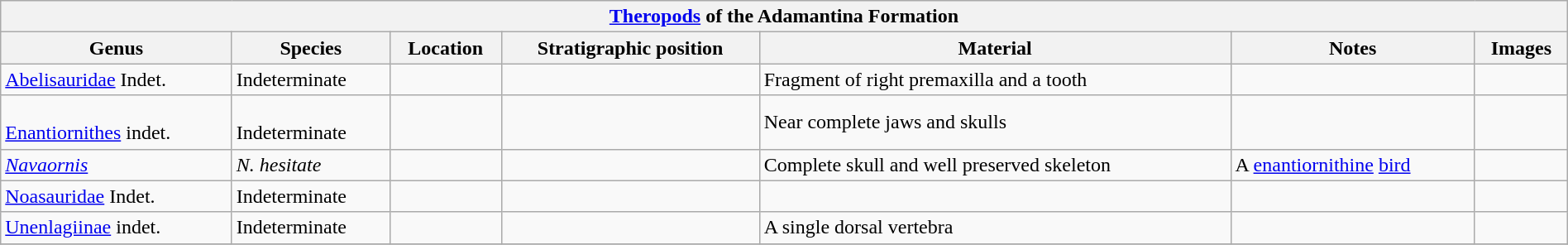<table class="wikitable" align="center" width="100%">
<tr>
<th colspan="7" align="center"><strong><a href='#'>Theropods</a> of the Adamantina Formation</strong></th>
</tr>
<tr>
<th>Genus</th>
<th>Species</th>
<th>Location</th>
<th>Stratigraphic position</th>
<th>Material</th>
<th>Notes</th>
<th>Images</th>
</tr>
<tr>
<td><a href='#'>Abelisauridae</a> Indet.</td>
<td>Indeterminate</td>
<td></td>
<td></td>
<td>Fragment of right premaxilla and a tooth</td>
<td></td>
<td></td>
</tr>
<tr>
<td><br><a href='#'>Enantiornithes</a> indet.</td>
<td><br>Indeterminate</td>
<td></td>
<td></td>
<td>Near complete jaws and skulls</td>
<td></td>
</tr>
<tr>
<td><em><a href='#'>Navaornis</a></em></td>
<td><em>N.  hesitate</em></td>
<td></td>
<td></td>
<td>Complete skull and well preserved skeleton</td>
<td>A <a href='#'>enantiornithine</a> <a href='#'>bird</a></td>
<td></td>
</tr>
<tr>
<td><a href='#'>Noasauridae</a> Indet.</td>
<td>Indeterminate</td>
<td></td>
<td></td>
<td></td>
<td></td>
<td></td>
</tr>
<tr>
<td><a href='#'>Unenlagiinae</a> indet.</td>
<td>Indeterminate</td>
<td></td>
<td></td>
<td>A single dorsal vertebra</td>
<td></td>
<td></td>
</tr>
<tr>
</tr>
</table>
